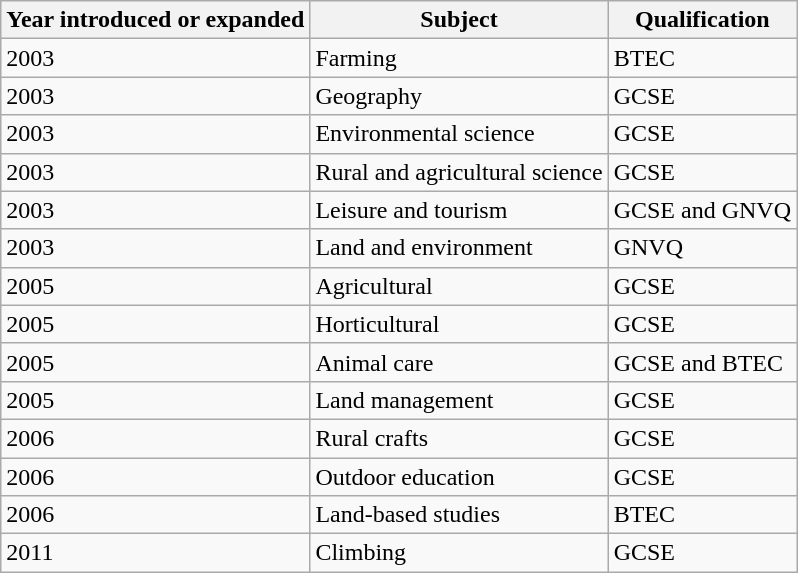<table class="wikitable">
<tr>
<th>Year introduced or expanded</th>
<th>Subject</th>
<th>Qualification</th>
</tr>
<tr>
<td>2003</td>
<td>Farming</td>
<td>BTEC</td>
</tr>
<tr>
<td>2003</td>
<td>Geography</td>
<td>GCSE</td>
</tr>
<tr>
<td>2003</td>
<td>Environmental science</td>
<td>GCSE</td>
</tr>
<tr>
<td>2003</td>
<td>Rural and agricultural science</td>
<td>GCSE</td>
</tr>
<tr>
<td>2003</td>
<td>Leisure and tourism</td>
<td>GCSE and GNVQ</td>
</tr>
<tr>
<td>2003</td>
<td>Land and environment</td>
<td>GNVQ</td>
</tr>
<tr>
<td>2005</td>
<td>Agricultural</td>
<td>GCSE</td>
</tr>
<tr>
<td>2005</td>
<td>Horticultural</td>
<td>GCSE</td>
</tr>
<tr>
<td>2005</td>
<td>Animal care</td>
<td>GCSE and BTEC</td>
</tr>
<tr>
<td>2005</td>
<td>Land management</td>
<td>GCSE</td>
</tr>
<tr>
<td>2006</td>
<td>Rural crafts</td>
<td>GCSE</td>
</tr>
<tr>
<td>2006</td>
<td>Outdoor education</td>
<td>GCSE</td>
</tr>
<tr>
<td>2006</td>
<td>Land-based studies</td>
<td>BTEC</td>
</tr>
<tr>
<td>2011</td>
<td>Climbing</td>
<td>GCSE</td>
</tr>
</table>
